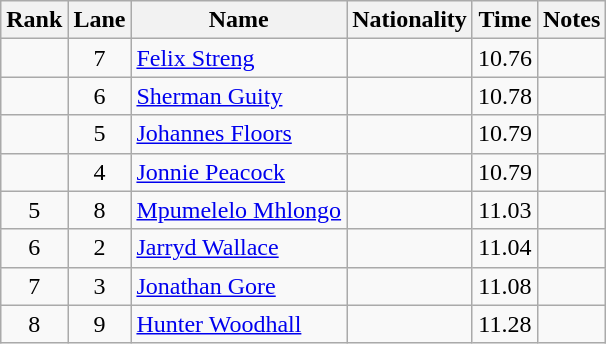<table class="wikitable sortable" style="text-align:center">
<tr>
<th>Rank</th>
<th>Lane</th>
<th>Name</th>
<th>Nationality</th>
<th>Time</th>
<th>Notes</th>
</tr>
<tr>
<td></td>
<td>7</td>
<td align="left"><a href='#'>Felix Streng</a></td>
<td align="left"></td>
<td>10.76</td>
<td></td>
</tr>
<tr>
<td></td>
<td>6</td>
<td align="left"><a href='#'>Sherman Guity</a></td>
<td align="left"></td>
<td>10.78</td>
<td></td>
</tr>
<tr>
<td></td>
<td>5</td>
<td align="left"><a href='#'>Johannes Floors</a></td>
<td align="left"></td>
<td>10.79</td>
<td></td>
</tr>
<tr>
<td></td>
<td>4</td>
<td align="left"><a href='#'>Jonnie Peacock</a></td>
<td align="left"></td>
<td>10.79</td>
<td></td>
</tr>
<tr>
<td>5</td>
<td>8</td>
<td align="left"><a href='#'>Mpumelelo Mhlongo</a></td>
<td align="left"></td>
<td>11.03</td>
<td></td>
</tr>
<tr>
<td>6</td>
<td>2</td>
<td align="left"><a href='#'>Jarryd Wallace</a></td>
<td align="left"></td>
<td>11.04</td>
<td></td>
</tr>
<tr>
<td>7</td>
<td>3</td>
<td align="left"><a href='#'>Jonathan Gore</a></td>
<td align="left"></td>
<td>11.08</td>
<td></td>
</tr>
<tr>
<td>8</td>
<td>9</td>
<td align="left"><a href='#'>Hunter Woodhall</a></td>
<td align="left"></td>
<td>11.28</td>
<td></td>
</tr>
</table>
